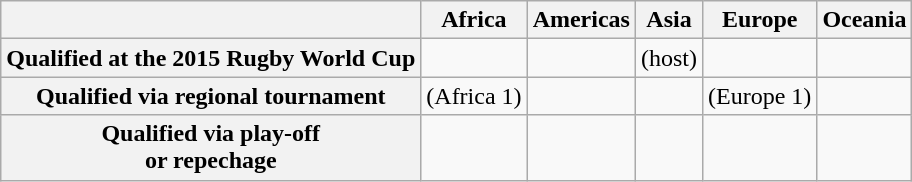<table class="wikitable">
<tr>
<th></th>
<th>Africa</th>
<th>Americas</th>
<th>Asia</th>
<th>Europe</th>
<th>Oceania</th>
</tr>
<tr style="vertical-align:top">
<th>Qualified at the 2015 Rugby World Cup</th>
<td></td>
<td></td>
<td> (host)</td>
<td></td>
<td></td>
</tr>
<tr style="vertical-align:top">
<th>Qualified via regional tournament</th>
<td> (Africa 1)</td>
<td></td>
<td></td>
<td> (Europe 1)</td>
<td></td>
</tr>
<tr style="vertical-align:top">
<th>Qualified via play-off<br>or repechage</th>
<td></td>
<td></td>
<td></td>
<td></td>
<td></td>
</tr>
</table>
